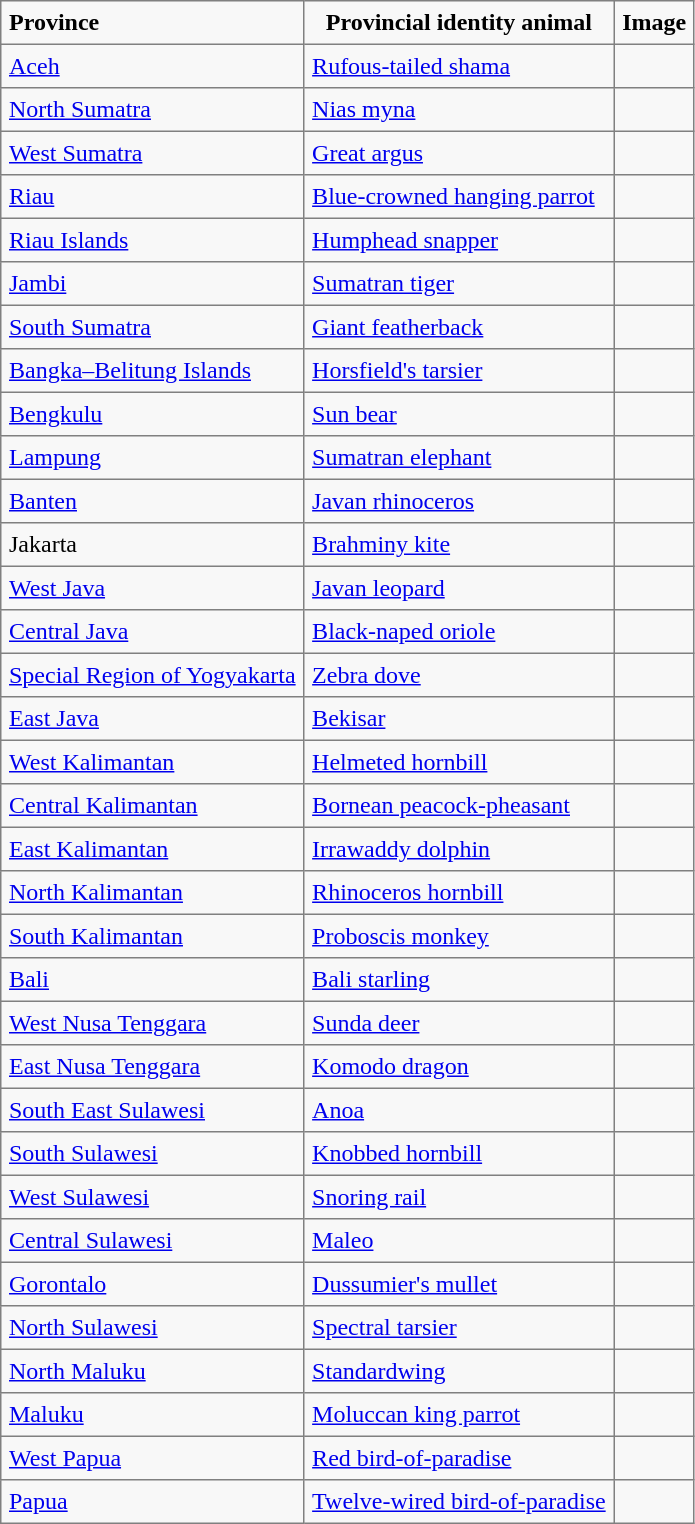<table border=1 cellspacing=0 cellpadding=5 style="border-collapse: collapse; background:#f8f8f8;">
<tr>
<th align=left>Province</th>
<th>Provincial identity animal</th>
<th>Image</th>
</tr>
<tr>
<td><a href='#'>Aceh</a></td>
<td><a href='#'>Rufous-tailed shama</a></td>
<td></td>
</tr>
<tr>
<td><a href='#'>North Sumatra</a></td>
<td><a href='#'>Nias myna</a></td>
<td></td>
</tr>
<tr>
<td><a href='#'>West Sumatra</a></td>
<td><a href='#'>Great argus</a></td>
<td></td>
</tr>
<tr>
<td><a href='#'>Riau</a></td>
<td><a href='#'>Blue-crowned hanging parrot</a></td>
<td></td>
</tr>
<tr>
<td><a href='#'>Riau Islands</a></td>
<td><a href='#'>Humphead snapper</a></td>
<td></td>
</tr>
<tr>
<td><a href='#'>Jambi</a></td>
<td><a href='#'>Sumatran tiger</a></td>
<td></td>
</tr>
<tr>
<td><a href='#'>South Sumatra</a></td>
<td><a href='#'>Giant featherback</a></td>
<td></td>
</tr>
<tr>
<td><a href='#'>Bangka–Belitung Islands</a></td>
<td><a href='#'>Horsfield's tarsier</a></td>
<td></td>
</tr>
<tr>
<td><a href='#'>Bengkulu</a></td>
<td><a href='#'>Sun bear</a></td>
<td></td>
</tr>
<tr>
<td><a href='#'>Lampung</a></td>
<td><a href='#'>Sumatran elephant</a></td>
<td></td>
</tr>
<tr>
<td><a href='#'>Banten</a></td>
<td><a href='#'>Javan rhinoceros</a></td>
<td></td>
</tr>
<tr>
<td>Jakarta</td>
<td><a href='#'>Brahminy kite</a></td>
<td></td>
</tr>
<tr>
<td><a href='#'>West Java</a></td>
<td><a href='#'>Javan leopard</a></td>
<td></td>
</tr>
<tr>
<td><a href='#'>Central Java</a></td>
<td><a href='#'>Black-naped oriole</a></td>
<td></td>
</tr>
<tr>
<td><a href='#'>Special Region of Yogyakarta</a></td>
<td><a href='#'>Zebra dove</a></td>
<td></td>
</tr>
<tr>
<td><a href='#'>East Java</a></td>
<td><a href='#'>Bekisar</a></td>
<td></td>
</tr>
<tr>
<td><a href='#'>West Kalimantan</a></td>
<td><a href='#'>Helmeted hornbill</a></td>
<td></td>
</tr>
<tr>
<td><a href='#'>Central Kalimantan</a></td>
<td><a href='#'>Bornean peacock-pheasant</a></td>
<td></td>
</tr>
<tr>
<td><a href='#'>East Kalimantan</a></td>
<td><a href='#'>Irrawaddy dolphin</a></td>
<td></td>
</tr>
<tr>
<td><a href='#'>North Kalimantan</a></td>
<td><a href='#'>Rhinoceros hornbill</a></td>
<td></td>
</tr>
<tr>
<td><a href='#'>South Kalimantan</a></td>
<td><a href='#'>Proboscis monkey</a></td>
<td></td>
</tr>
<tr>
<td><a href='#'>Bali</a></td>
<td><a href='#'>Bali starling</a></td>
<td></td>
</tr>
<tr>
<td><a href='#'>West Nusa Tenggara</a></td>
<td><a href='#'>Sunda deer</a></td>
<td></td>
</tr>
<tr>
<td><a href='#'>East Nusa Tenggara</a></td>
<td><a href='#'>Komodo dragon</a></td>
<td></td>
</tr>
<tr>
<td><a href='#'>South East Sulawesi</a></td>
<td><a href='#'>Anoa</a></td>
<td></td>
</tr>
<tr>
<td><a href='#'>South Sulawesi</a></td>
<td><a href='#'>Knobbed hornbill</a></td>
<td></td>
</tr>
<tr>
<td><a href='#'>West Sulawesi</a></td>
<td><a href='#'>Snoring rail</a></td>
<td></td>
</tr>
<tr>
<td><a href='#'>Central Sulawesi</a></td>
<td><a href='#'>Maleo</a></td>
<td></td>
</tr>
<tr>
<td><a href='#'>Gorontalo</a></td>
<td><a href='#'>Dussumier's mullet</a></td>
<td></td>
</tr>
<tr>
<td><a href='#'>North Sulawesi</a></td>
<td><a href='#'>Spectral tarsier</a></td>
<td></td>
</tr>
<tr>
<td><a href='#'>North Maluku</a></td>
<td><a href='#'>Standardwing</a></td>
<td></td>
</tr>
<tr>
<td><a href='#'>Maluku</a></td>
<td><a href='#'>Moluccan king parrot</a></td>
<td></td>
</tr>
<tr>
<td><a href='#'>West Papua</a></td>
<td><a href='#'>Red bird-of-paradise</a></td>
<td></td>
</tr>
<tr>
<td><a href='#'>Papua</a></td>
<td><a href='#'>Twelve-wired bird-of-paradise</a></td>
<td></td>
</tr>
</table>
